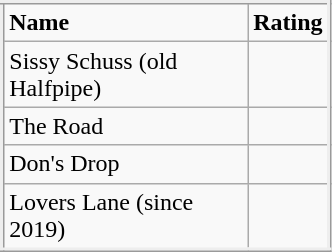<table class="wikitable" style="margin:10px; float:left; border: inset; border-collapse:collapse;" border="2" width="17.5%">
<tr>
<td><strong>Name</strong></td>
<td><strong>Rating</strong></td>
</tr>
<tr>
<td>Sissy Schuss (old Halfpipe)</td>
<td></td>
</tr>
<tr>
<td>The Road</td>
<td></td>
</tr>
<tr>
<td>Don's Drop</td>
<td></td>
</tr>
<tr>
<td>Lovers Lane (since 2019)</td>
<td></td>
</tr>
</table>
